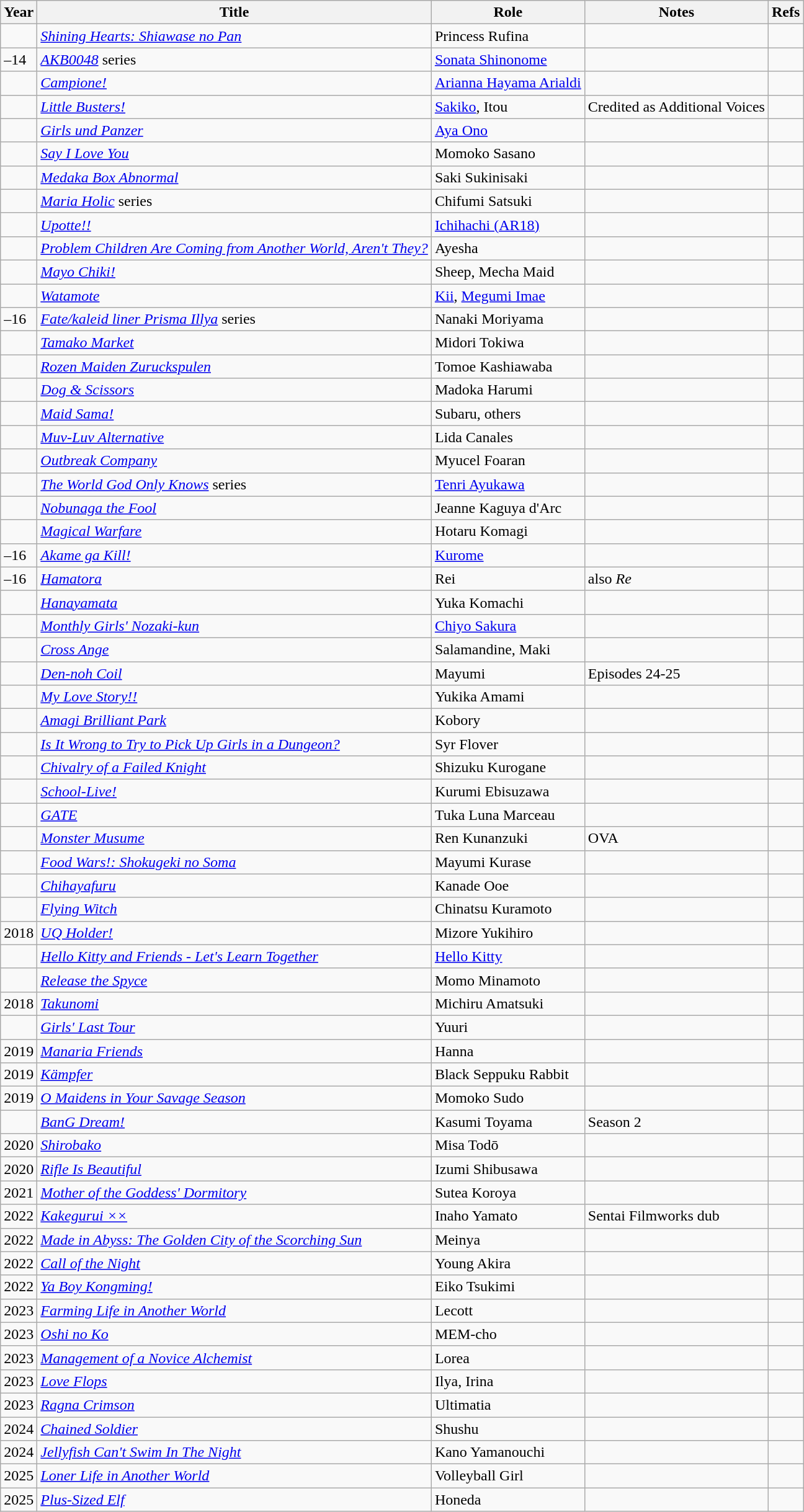<table class="wikitable sortable plainrowheaders">
<tr>
<th>Year</th>
<th>Title</th>
<th>Role</th>
<th class="unsortable">Notes</th>
<th class="unsortable">Refs</th>
</tr>
<tr>
<td></td>
<td><em><a href='#'>Shining Hearts: Shiawase no Pan</a></em></td>
<td>Princess Rufina</td>
<td></td>
<td></td>
</tr>
<tr>
<td>–14</td>
<td><em><a href='#'>AKB0048</a></em> series</td>
<td><a href='#'>Sonata Shinonome</a></td>
<td></td>
<td></td>
</tr>
<tr>
<td></td>
<td><em><a href='#'>Campione!</a></em></td>
<td><a href='#'>Arianna Hayama Arialdi</a></td>
<td></td>
<td></td>
</tr>
<tr>
<td></td>
<td><em><a href='#'>Little Busters!</a></em></td>
<td><a href='#'>Sakiko</a>, Itou</td>
<td>Credited as Additional Voices</td>
<td></td>
</tr>
<tr>
<td></td>
<td><em><a href='#'>Girls und Panzer</a></em></td>
<td><a href='#'>Aya Ono</a></td>
<td></td>
<td></td>
</tr>
<tr>
<td></td>
<td><em><a href='#'>Say I Love You</a></em></td>
<td>Momoko Sasano</td>
<td></td>
<td></td>
</tr>
<tr>
<td></td>
<td><em><a href='#'>Medaka Box Abnormal</a></em></td>
<td>Saki Sukinisaki</td>
<td></td>
<td></td>
</tr>
<tr>
<td></td>
<td><em><a href='#'>Maria Holic</a></em> series</td>
<td>Chifumi Satsuki</td>
<td></td>
<td></td>
</tr>
<tr>
<td></td>
<td><em><a href='#'>Upotte!!</a></em></td>
<td><a href='#'>Ichihachi (AR18)</a></td>
<td></td>
<td></td>
</tr>
<tr>
<td></td>
<td><em><a href='#'>Problem Children Are Coming from Another World, Aren't They?</a></em></td>
<td>Ayesha</td>
<td></td>
<td></td>
</tr>
<tr>
<td></td>
<td><em><a href='#'>Mayo Chiki!</a></em></td>
<td>Sheep, Mecha Maid</td>
<td></td>
<td></td>
</tr>
<tr>
<td></td>
<td><em><a href='#'>Watamote</a></em></td>
<td><a href='#'>Kii</a>, <a href='#'>Megumi Imae</a></td>
<td></td>
<td></td>
</tr>
<tr>
<td>–16</td>
<td><em><a href='#'>Fate/kaleid liner Prisma Illya</a></em> series</td>
<td>Nanaki Moriyama</td>
<td></td>
<td></td>
</tr>
<tr>
<td></td>
<td><em><a href='#'>Tamako Market</a></em></td>
<td>Midori Tokiwa</td>
<td></td>
<td></td>
</tr>
<tr>
<td></td>
<td><em><a href='#'> Rozen Maiden Zuruckspulen</a></em></td>
<td>Tomoe Kashiawaba</td>
<td></td>
<td></td>
</tr>
<tr>
<td></td>
<td><em><a href='#'>Dog & Scissors</a></em></td>
<td>Madoka Harumi</td>
<td></td>
<td></td>
</tr>
<tr>
<td></td>
<td><em><a href='#'>Maid Sama!</a></em></td>
<td>Subaru, others</td>
<td></td>
<td></td>
</tr>
<tr>
<td></td>
<td><em><a href='#'>Muv-Luv Alternative</a></em></td>
<td>Lida Canales</td>
<td></td>
<td></td>
</tr>
<tr>
<td></td>
<td><em><a href='#'>Outbreak Company</a></em></td>
<td>Myucel Foaran</td>
<td></td>
<td></td>
</tr>
<tr>
<td></td>
<td><em><a href='#'>The World God Only Knows</a></em> series</td>
<td><a href='#'>Tenri Ayukawa</a></td>
<td></td>
<td></td>
</tr>
<tr>
<td></td>
<td><em><a href='#'>Nobunaga the Fool</a></em></td>
<td>Jeanne Kaguya d'Arc</td>
<td></td>
<td></td>
</tr>
<tr>
<td></td>
<td><em><a href='#'>Magical Warfare</a></em></td>
<td>Hotaru Komagi</td>
<td></td>
<td></td>
</tr>
<tr>
<td>–16</td>
<td><em><a href='#'>Akame ga Kill!</a></em></td>
<td><a href='#'>Kurome</a></td>
<td></td>
<td></td>
</tr>
<tr>
<td>–16</td>
<td><em><a href='#'>Hamatora</a></em></td>
<td>Rei</td>
<td>also <em>Re</em></td>
<td></td>
</tr>
<tr>
<td></td>
<td><em><a href='#'>Hanayamata</a></em></td>
<td>Yuka Komachi</td>
<td></td>
<td></td>
</tr>
<tr>
<td></td>
<td><em><a href='#'>Monthly Girls' Nozaki-kun</a></em></td>
<td><a href='#'>Chiyo Sakura</a></td>
<td></td>
<td></td>
</tr>
<tr>
<td></td>
<td><em><a href='#'>Cross Ange</a></em></td>
<td>Salamandine, Maki</td>
<td></td>
<td></td>
</tr>
<tr>
<td></td>
<td><em><a href='#'>Den-noh Coil</a></em></td>
<td>Mayumi</td>
<td>Episodes 24-25</td>
<td></td>
</tr>
<tr>
<td></td>
<td><em><a href='#'>My Love Story!!</a></em></td>
<td>Yukika Amami</td>
<td></td>
<td></td>
</tr>
<tr>
<td></td>
<td><em><a href='#'>Amagi Brilliant Park</a></em></td>
<td>Kobory</td>
<td></td>
<td></td>
</tr>
<tr>
<td></td>
<td><em><a href='#'>Is It Wrong to Try to Pick Up Girls in a Dungeon?</a></em></td>
<td>Syr Flover</td>
<td></td>
<td></td>
</tr>
<tr>
<td></td>
<td><em><a href='#'>Chivalry of a Failed Knight</a></em></td>
<td>Shizuku Kurogane</td>
<td></td>
<td></td>
</tr>
<tr>
<td></td>
<td><em><a href='#'>School-Live!</a></em></td>
<td>Kurumi Ebisuzawa</td>
<td></td>
<td></td>
</tr>
<tr>
<td></td>
<td><em><a href='#'>GATE</a></em></td>
<td>Tuka Luna Marceau</td>
<td></td>
<td></td>
</tr>
<tr>
<td></td>
<td><em><a href='#'>Monster Musume</a></em></td>
<td>Ren Kunanzuki</td>
<td>OVA</td>
<td></td>
</tr>
<tr>
<td></td>
<td><em><a href='#'>Food Wars!: Shokugeki no Soma</a></em></td>
<td>Mayumi Kurase</td>
<td></td>
<td></td>
</tr>
<tr>
<td></td>
<td><em><a href='#'>Chihayafuru</a></em></td>
<td>Kanade Ooe</td>
<td></td>
<td></td>
</tr>
<tr>
<td></td>
<td><em><a href='#'>Flying Witch</a></em></td>
<td>Chinatsu Kuramoto</td>
<td></td>
<td></td>
</tr>
<tr>
<td>2018</td>
<td><em><a href='#'>UQ Holder!</a></em></td>
<td>Mizore Yukihiro</td>
<td></td>
<td></td>
</tr>
<tr>
<td></td>
<td><em><a href='#'>Hello Kitty and Friends - Let's Learn Together</a></em></td>
<td><a href='#'>Hello Kitty</a></td>
<td></td>
<td></td>
</tr>
<tr>
<td></td>
<td><em><a href='#'>Release the Spyce</a></em></td>
<td>Momo Minamoto</td>
<td></td>
<td></td>
</tr>
<tr>
<td>2018</td>
<td><em><a href='#'>Takunomi</a></em></td>
<td>Michiru Amatsuki</td>
<td></td>
<td></td>
</tr>
<tr>
<td></td>
<td><em><a href='#'>Girls' Last Tour</a></em></td>
<td>Yuuri</td>
<td></td>
<td></td>
</tr>
<tr>
<td>2019</td>
<td><em><a href='#'>Manaria Friends</a></em></td>
<td>Hanna</td>
<td></td>
<td></td>
</tr>
<tr>
<td>2019</td>
<td><em><a href='#'>Kämpfer</a></em></td>
<td>Black Seppuku Rabbit</td>
<td></td>
<td></td>
</tr>
<tr>
<td>2019</td>
<td><em><a href='#'>O Maidens in Your Savage Season</a></em></td>
<td>Momoko Sudo</td>
<td></td>
<td></td>
</tr>
<tr>
<td></td>
<td><em><a href='#'>BanG Dream!</a></em></td>
<td>Kasumi Toyama</td>
<td>Season 2</td>
<td></td>
</tr>
<tr>
<td>2020</td>
<td><em><a href='#'>Shirobako</a></em></td>
<td>Misa Todō</td>
<td></td>
<td></td>
</tr>
<tr>
<td>2020</td>
<td><em><a href='#'>Rifle Is Beautiful</a></em></td>
<td>Izumi Shibusawa</td>
<td></td>
<td></td>
</tr>
<tr>
<td>2021</td>
<td><em><a href='#'>Mother of the Goddess' Dormitory</a></em></td>
<td>Sutea Koroya</td>
<td></td>
<td></td>
</tr>
<tr>
<td>2022</td>
<td><em><a href='#'>Kakegurui ××</a></em></td>
<td>Inaho Yamato</td>
<td>Sentai Filmworks dub</td>
<td></td>
</tr>
<tr>
<td>2022</td>
<td><em><a href='#'>Made in Abyss: The Golden City of the Scorching Sun</a></em></td>
<td>Meinya</td>
<td></td>
<td></td>
</tr>
<tr>
<td>2022</td>
<td><em><a href='#'>Call of the Night</a></em></td>
<td>Young Akira</td>
<td></td>
<td></td>
</tr>
<tr>
<td>2022</td>
<td><em><a href='#'>Ya Boy Kongming!</a></em></td>
<td>Eiko Tsukimi</td>
<td></td>
<td></td>
</tr>
<tr>
<td>2023</td>
<td><em><a href='#'>Farming Life in Another World</a></em></td>
<td>Lecott</td>
<td></td>
<td></td>
</tr>
<tr>
<td>2023</td>
<td><em><a href='#'>Oshi no Ko</a></em></td>
<td>MEM-cho</td>
<td></td>
<td></td>
</tr>
<tr>
<td>2023</td>
<td><em><a href='#'>Management of a Novice Alchemist</a></em></td>
<td>Lorea</td>
<td></td>
<td></td>
</tr>
<tr>
<td>2023</td>
<td><em><a href='#'>Love Flops</a></em></td>
<td>Ilya, Irina</td>
<td></td>
<td></td>
</tr>
<tr>
<td>2023</td>
<td><em><a href='#'>Ragna Crimson</a></em></td>
<td>Ultimatia</td>
<td></td>
<td></td>
</tr>
<tr>
<td>2024</td>
<td><em><a href='#'>Chained Soldier</a></em></td>
<td>Shushu</td>
<td></td>
<td></td>
</tr>
<tr>
<td>2024</td>
<td><a href='#'><em>Jellyfish Can't Swim In The Night</em></a></td>
<td>Kano Yamanouchi</td>
<td></td>
<td></td>
</tr>
<tr>
<td>2025</td>
<td><em><a href='#'>Loner Life in Another World</a></em></td>
<td>Volleyball Girl  </td>
<td></td>
<td></td>
</tr>
<tr>
<td>2025</td>
<td><em><a href='#'>Plus-Sized Elf</a></em></td>
<td>Honeda</td>
<td></td>
<td></td>
</tr>
</table>
